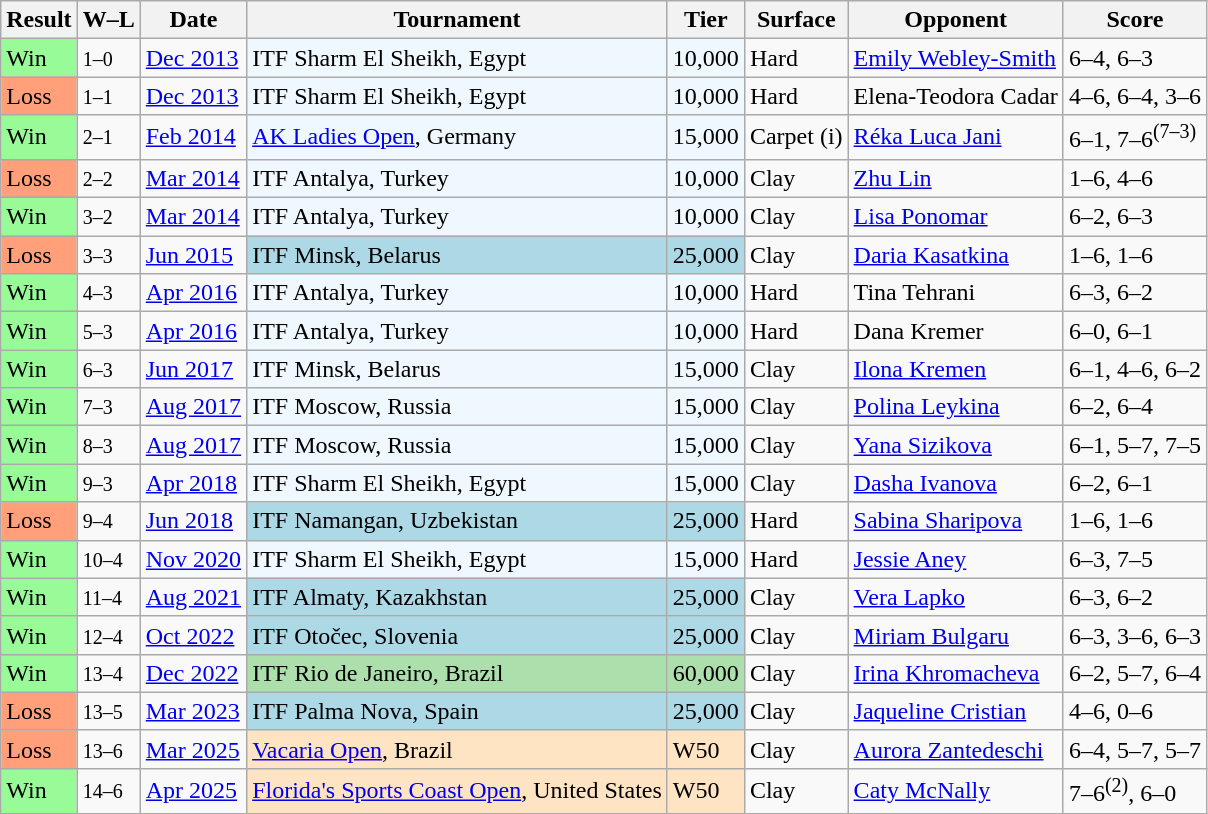<table class="sortable wikitable">
<tr>
<th>Result</th>
<th class="unsortable">W–L</th>
<th>Date</th>
<th>Tournament</th>
<th>Tier</th>
<th>Surface</th>
<th>Opponent</th>
<th class="unsortable">Score</th>
</tr>
<tr>
<td style="background:#98fb98;">Win</td>
<td><small>1–0</small></td>
<td><a href='#'>Dec 2013</a></td>
<td style="background:#f0f8ff;">ITF Sharm El Sheikh, Egypt</td>
<td style="background:#f0f8ff;">10,000</td>
<td>Hard</td>
<td> <a href='#'>Emily Webley-Smith</a></td>
<td>6–4, 6–3</td>
</tr>
<tr>
<td style="background:#ffa07a;">Loss</td>
<td><small>1–1</small></td>
<td><a href='#'>Dec 2013</a></td>
<td style="background:#f0f8ff;">ITF Sharm El Sheikh, Egypt</td>
<td style="background:#f0f8ff;">10,000</td>
<td>Hard</td>
<td> Elena-Teodora Cadar</td>
<td>4–6, 6–4, 3–6</td>
</tr>
<tr>
<td style="background:#98fb98;">Win</td>
<td><small>2–1</small></td>
<td><a href='#'>Feb 2014</a></td>
<td style="background:#f0f8ff;"><a href='#'>AK Ladies Open</a>, Germany</td>
<td style="background:#f0f8ff;">15,000</td>
<td>Carpet (i)</td>
<td> <a href='#'>Réka Luca Jani</a></td>
<td>6–1, 7–6<sup>(7–3)</sup></td>
</tr>
<tr>
<td style="background:#ffa07a;">Loss</td>
<td><small>2–2</small></td>
<td><a href='#'>Mar 2014</a></td>
<td style="background:#f0f8ff;">ITF Antalya, Turkey</td>
<td style="background:#f0f8ff;">10,000</td>
<td>Clay</td>
<td> <a href='#'>Zhu Lin</a></td>
<td>1–6, 4–6</td>
</tr>
<tr>
<td style="background:#98fb98;">Win</td>
<td><small>3–2</small></td>
<td><a href='#'>Mar 2014</a></td>
<td style="background:#f0f8ff;">ITF Antalya, Turkey</td>
<td style="background:#f0f8ff;">10,000</td>
<td>Clay</td>
<td> <a href='#'>Lisa Ponomar</a></td>
<td>6–2, 6–3</td>
</tr>
<tr>
<td style="background:#ffa07a;">Loss</td>
<td><small>3–3</small></td>
<td><a href='#'>Jun 2015</a></td>
<td style="background:lightblue;">ITF Minsk, Belarus</td>
<td style="background:lightblue;">25,000</td>
<td>Clay</td>
<td> <a href='#'>Daria Kasatkina</a></td>
<td>1–6, 1–6</td>
</tr>
<tr>
<td style="background:#98fb98;">Win</td>
<td><small>4–3</small></td>
<td><a href='#'>Apr 2016</a></td>
<td style="background:#f0f8ff;">ITF Antalya, Turkey</td>
<td style="background:#f0f8ff;">10,000</td>
<td>Hard</td>
<td> Tina Tehrani</td>
<td>6–3, 6–2</td>
</tr>
<tr>
<td style="background:#98fb98;">Win</td>
<td><small>5–3</small></td>
<td><a href='#'>Apr 2016</a></td>
<td style="background:#f0f8ff;">ITF Antalya, Turkey</td>
<td style="background:#f0f8ff;">10,000</td>
<td>Hard</td>
<td> Dana Kremer</td>
<td>6–0, 6–1</td>
</tr>
<tr>
<td style="background:#98fb98;">Win</td>
<td><small>6–3</small></td>
<td><a href='#'>Jun 2017</a></td>
<td style="background:#f0f8ff;">ITF Minsk, Belarus</td>
<td style="background:#f0f8ff;">15,000</td>
<td>Clay</td>
<td> <a href='#'>Ilona Kremen</a></td>
<td>6–1, 4–6, 6–2</td>
</tr>
<tr>
<td style="background:#98fb98;">Win</td>
<td><small>7–3</small></td>
<td><a href='#'>Aug 2017</a></td>
<td style="background:#f0f8ff;">ITF Moscow, Russia</td>
<td style="background:#f0f8ff;">15,000</td>
<td>Clay</td>
<td> <a href='#'>Polina Leykina</a></td>
<td>6–2, 6–4</td>
</tr>
<tr>
<td style="background:#98fb98;">Win</td>
<td><small>8–3</small></td>
<td><a href='#'>Aug 2017</a></td>
<td style="background:#f0f8ff;">ITF Moscow, Russia</td>
<td style="background:#f0f8ff;">15,000</td>
<td>Clay</td>
<td> <a href='#'>Yana Sizikova</a></td>
<td>6–1, 5–7, 7–5</td>
</tr>
<tr>
<td style="background:#98fb98;">Win</td>
<td><small>9–3</small></td>
<td><a href='#'>Apr 2018</a></td>
<td style="background:#f0f8ff;">ITF Sharm El Sheikh, Egypt</td>
<td style="background:#f0f8ff;">15,000</td>
<td>Clay</td>
<td> <a href='#'>Dasha Ivanova</a></td>
<td>6–2, 6–1</td>
</tr>
<tr>
<td bgcolor=ffa07a>Loss</td>
<td><small>9–4</small></td>
<td><a href='#'>Jun 2018</a></td>
<td bgcolor=lightblue>ITF Namangan, Uzbekistan</td>
<td bgcolor=lightblue>25,000</td>
<td>Hard</td>
<td> <a href='#'>Sabina Sharipova</a></td>
<td>1–6, 1–6</td>
</tr>
<tr>
<td bgcolor=98FB98>Win</td>
<td><small>10–4</small></td>
<td><a href='#'>Nov 2020</a></td>
<td bgcolor=#f0f8ff>ITF Sharm El Sheikh, Egypt</td>
<td bgcolor=#f0f8ff>15,000</td>
<td>Hard</td>
<td> <a href='#'>Jessie Aney</a></td>
<td>6–3, 7–5</td>
</tr>
<tr>
<td style="background:#98fb98;">Win</td>
<td><small>11–4</small></td>
<td><a href='#'>Aug 2021</a></td>
<td style="background:lightblue;">ITF Almaty, Kazakhstan</td>
<td style="background:lightblue;">25,000</td>
<td>Clay</td>
<td> <a href='#'>Vera Lapko</a></td>
<td>6–3, 6–2</td>
</tr>
<tr>
<td style="background:#98fb98;">Win</td>
<td><small>12–4</small></td>
<td><a href='#'>Oct 2022</a></td>
<td style="background:lightblue;">ITF Otočec, Slovenia</td>
<td style="background:lightblue;">25,000</td>
<td>Clay</td>
<td> <a href='#'>Miriam Bulgaru</a></td>
<td>6–3, 3–6, 6–3</td>
</tr>
<tr>
<td style="background:#98fb98;">Win</td>
<td><small>13–4</small></td>
<td><a href='#'>Dec 2022</a></td>
<td style="background:#addfad;">ITF Rio de Janeiro, Brazil</td>
<td style="background:#addfad;">60,000</td>
<td>Clay</td>
<td> <a href='#'>Irina Khromacheva</a></td>
<td>6–2, 5–7, 6–4</td>
</tr>
<tr>
<td bgcolor=ffa07a>Loss</td>
<td><small>13–5</small></td>
<td><a href='#'>Mar 2023</a></td>
<td style="background:lightblue;">ITF Palma Nova, Spain</td>
<td style="background:lightblue;">25,000</td>
<td>Clay</td>
<td> <a href='#'>Jaqueline Cristian</a></td>
<td>4–6, 0–6</td>
</tr>
<tr>
<td bgcolor=ffa07a>Loss</td>
<td><small>13–6</small></td>
<td><a href='#'>Mar 2025</a></td>
<td style="background:#ffe4c4;"><a href='#'>Vacaria Open</a>, Brazil</td>
<td style="background:#ffe4c4;">W50</td>
<td>Clay</td>
<td> <a href='#'>Aurora Zantedeschi</a></td>
<td>6–4, 5–7, 5–7</td>
</tr>
<tr>
<td style="background:#98fb98;">Win</td>
<td><small>14–6</small></td>
<td><a href='#'>Apr 2025</a></td>
<td style="background:#ffe4c4;"><a href='#'>Florida's Sports Coast Open</a>, United States</td>
<td style="background:#ffe4c4;">W50</td>
<td>Clay</td>
<td> <a href='#'>Caty McNally</a></td>
<td>7–6<sup>(2)</sup>, 6–0</td>
</tr>
</table>
